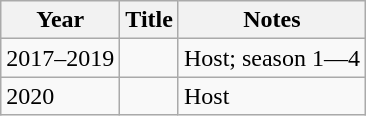<table class="wikitable">
<tr>
<th>Year</th>
<th>Title</th>
<th>Notes</th>
</tr>
<tr>
<td>2017–2019</td>
<td><em></em></td>
<td>Host; season 1—4</td>
</tr>
<tr>
<td>2020</td>
<td><em></em></td>
<td>Host</td>
</tr>
</table>
